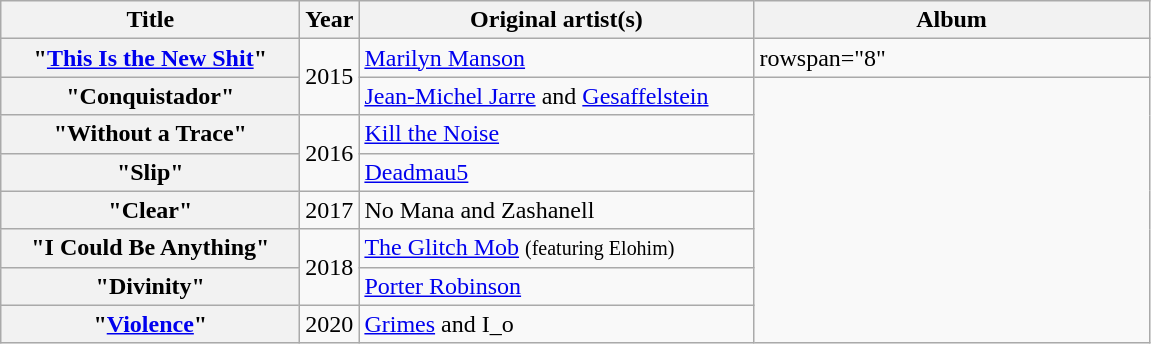<table class="wikitable plainrowheaders">
<tr>
<th rowspan="1" style="width:12em;">Title</th>
<th rowspan="1">Year</th>
<th colspan="1" style="width:16em;">Original artist(s)</th>
<th rowspan="1" style="width:16em;">Album</th>
</tr>
<tr>
<th scope="row">"<a href='#'>This Is the New Shit</a>"</th>
<td rowspan="2">2015</td>
<td><a href='#'>Marilyn Manson</a></td>
<td>rowspan="8" </td>
</tr>
<tr>
<th scope="row">"Conquistador"</th>
<td><a href='#'>Jean-Michel Jarre</a> and <a href='#'>Gesaffelstein</a></td>
</tr>
<tr>
<th scope="row">"Without a Trace"</th>
<td rowspan="2">2016</td>
<td><a href='#'>Kill the Noise</a></td>
</tr>
<tr>
<th scope="row">"Slip"</th>
<td><a href='#'>Deadmau5</a></td>
</tr>
<tr>
<th scope="row">"Clear"</th>
<td>2017</td>
<td>No Mana and Zashanell</td>
</tr>
<tr>
<th scope="row">"I Could Be Anything"</th>
<td rowspan="2">2018</td>
<td><a href='#'>The Glitch Mob</a> <small>(featuring Elohim)</small></td>
</tr>
<tr>
<th scope="row">"Divinity"</th>
<td><a href='#'>Porter Robinson</a></td>
</tr>
<tr>
<th scope="row">"<a href='#'>Violence</a>"</th>
<td>2020</td>
<td><a href='#'>Grimes</a> and I_o</td>
</tr>
</table>
